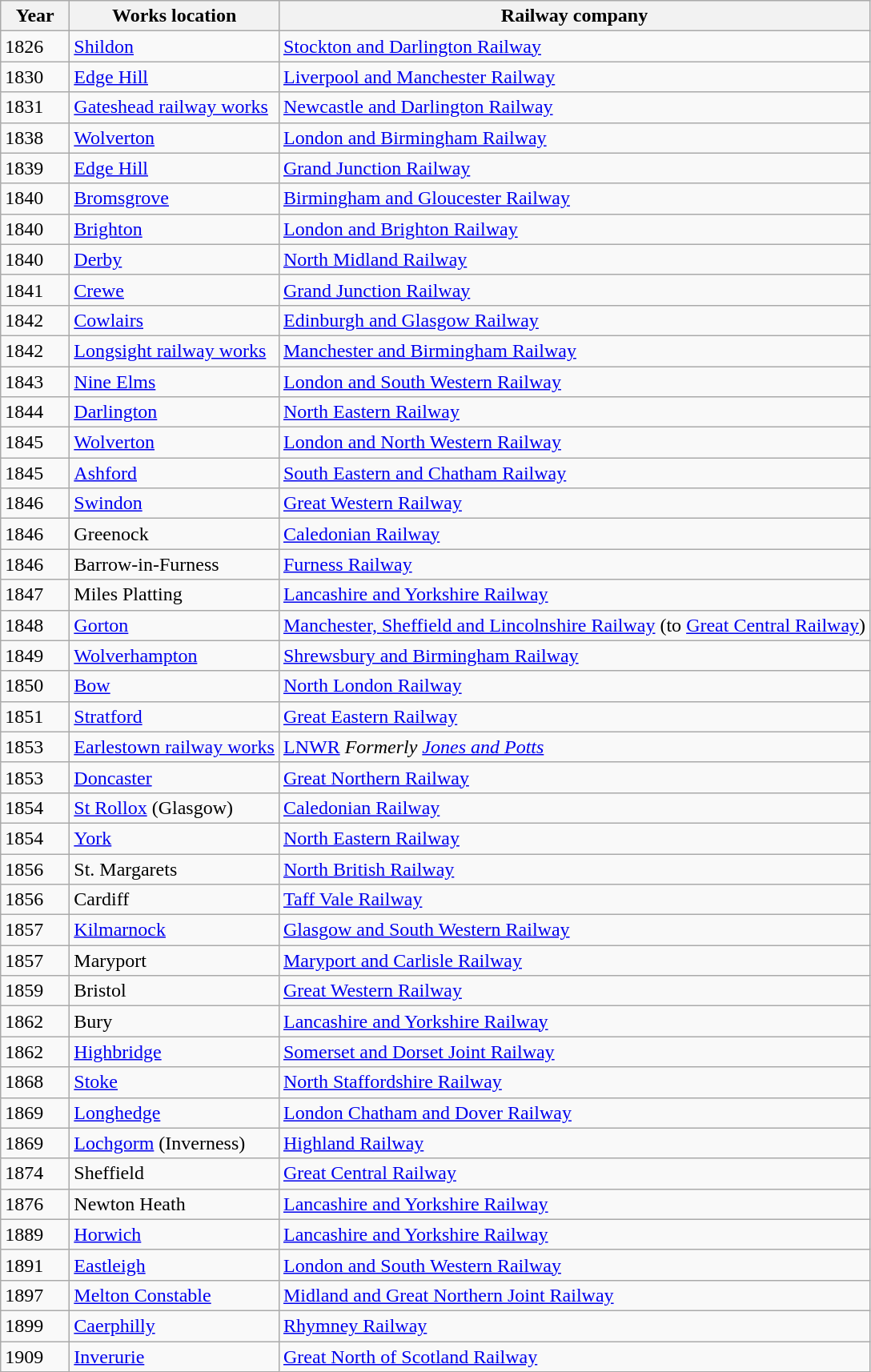<table class="wikitable sortable">
<tr>
<th WIDTH="50">Year</th>
<th>Works location</th>
<th>Railway company</th>
</tr>
<tr>
<td>1826</td>
<td><a href='#'>Shildon</a></td>
<td><a href='#'>Stockton and Darlington Railway</a></td>
</tr>
<tr>
<td>1830</td>
<td><a href='#'>Edge Hill</a></td>
<td><a href='#'>Liverpool and Manchester Railway</a></td>
</tr>
<tr>
<td>1831</td>
<td><a href='#'>Gateshead railway works</a></td>
<td><a href='#'>Newcastle and Darlington Railway</a></td>
</tr>
<tr>
<td>1838</td>
<td><a href='#'>Wolverton</a></td>
<td><a href='#'>London and Birmingham Railway</a></td>
</tr>
<tr>
<td>1839</td>
<td><a href='#'>Edge Hill</a></td>
<td><a href='#'>Grand Junction Railway</a></td>
</tr>
<tr>
<td>1840</td>
<td><a href='#'>Bromsgrove</a></td>
<td><a href='#'>Birmingham and Gloucester Railway</a></td>
</tr>
<tr>
<td>1840</td>
<td><a href='#'>Brighton</a></td>
<td><a href='#'>London and Brighton Railway</a></td>
</tr>
<tr>
<td>1840</td>
<td><a href='#'>Derby</a></td>
<td><a href='#'>North Midland Railway</a></td>
</tr>
<tr>
<td>1841</td>
<td><a href='#'>Crewe</a></td>
<td><a href='#'>Grand Junction Railway</a></td>
</tr>
<tr>
<td>1842</td>
<td><a href='#'>Cowlairs</a></td>
<td><a href='#'>Edinburgh and Glasgow Railway</a></td>
</tr>
<tr>
<td>1842</td>
<td><a href='#'>Longsight railway works</a></td>
<td><a href='#'>Manchester and Birmingham Railway</a></td>
</tr>
<tr>
<td>1843</td>
<td><a href='#'>Nine Elms</a></td>
<td><a href='#'>London and South Western Railway</a></td>
</tr>
<tr>
<td>1844</td>
<td><a href='#'>Darlington</a></td>
<td><a href='#'>North Eastern Railway</a></td>
</tr>
<tr>
<td>1845</td>
<td><a href='#'>Wolverton</a></td>
<td><a href='#'>London and North Western Railway</a></td>
</tr>
<tr>
<td>1845</td>
<td><a href='#'>Ashford</a></td>
<td><a href='#'>South Eastern and Chatham Railway</a></td>
</tr>
<tr>
<td>1846</td>
<td><a href='#'>Swindon</a></td>
<td><a href='#'>Great Western Railway</a></td>
</tr>
<tr>
<td>1846</td>
<td>Greenock</td>
<td><a href='#'>Caledonian Railway</a></td>
</tr>
<tr>
<td>1846</td>
<td>Barrow-in-Furness</td>
<td><a href='#'>Furness Railway</a></td>
</tr>
<tr>
<td>1847</td>
<td>Miles Platting</td>
<td><a href='#'>Lancashire and Yorkshire Railway</a></td>
</tr>
<tr>
<td>1848</td>
<td><a href='#'>Gorton</a></td>
<td><a href='#'>Manchester, Sheffield and Lincolnshire Railway</a> (to <a href='#'>Great Central Railway</a>)</td>
</tr>
<tr>
<td>1849</td>
<td><a href='#'>Wolverhampton</a></td>
<td><a href='#'>Shrewsbury and Birmingham Railway</a></td>
</tr>
<tr>
<td>1850</td>
<td><a href='#'>Bow</a></td>
<td><a href='#'>North London Railway</a></td>
</tr>
<tr>
<td>1851</td>
<td><a href='#'>Stratford</a></td>
<td><a href='#'>Great Eastern Railway</a></td>
</tr>
<tr>
<td>1853</td>
<td><a href='#'>Earlestown railway works</a></td>
<td><a href='#'>LNWR</a> <em>Formerly <a href='#'>Jones and Potts</a></em></td>
</tr>
<tr>
<td>1853</td>
<td><a href='#'>Doncaster</a></td>
<td><a href='#'>Great Northern Railway</a></td>
</tr>
<tr>
<td>1854</td>
<td><a href='#'>St Rollox</a> (Glasgow)</td>
<td><a href='#'>Caledonian Railway</a></td>
</tr>
<tr>
<td>1854</td>
<td><a href='#'>York</a></td>
<td><a href='#'>North Eastern Railway</a></td>
</tr>
<tr>
<td>1856</td>
<td>St. Margarets</td>
<td><a href='#'>North British Railway</a></td>
</tr>
<tr>
<td>1856</td>
<td>Cardiff</td>
<td><a href='#'>Taff Vale Railway</a></td>
</tr>
<tr>
<td>1857</td>
<td><a href='#'>Kilmarnock</a></td>
<td><a href='#'>Glasgow and South Western Railway</a></td>
</tr>
<tr>
<td>1857</td>
<td>Maryport</td>
<td><a href='#'>Maryport and Carlisle Railway</a></td>
</tr>
<tr>
<td>1859</td>
<td>Bristol</td>
<td><a href='#'>Great Western Railway</a></td>
</tr>
<tr>
<td>1862</td>
<td>Bury</td>
<td><a href='#'>Lancashire and Yorkshire Railway</a></td>
</tr>
<tr>
<td>1862</td>
<td><a href='#'>Highbridge</a></td>
<td><a href='#'>Somerset and Dorset Joint Railway</a></td>
</tr>
<tr>
<td>1868</td>
<td><a href='#'>Stoke</a></td>
<td><a href='#'>North Staffordshire Railway</a></td>
</tr>
<tr>
<td>1869</td>
<td><a href='#'>Longhedge</a></td>
<td><a href='#'>London Chatham and Dover Railway</a></td>
</tr>
<tr>
<td>1869</td>
<td><a href='#'>Lochgorm</a> (Inverness)</td>
<td><a href='#'>Highland Railway</a></td>
</tr>
<tr>
<td>1874</td>
<td>Sheffield</td>
<td><a href='#'>Great Central Railway</a></td>
</tr>
<tr>
<td>1876</td>
<td>Newton Heath</td>
<td><a href='#'>Lancashire and Yorkshire Railway</a></td>
</tr>
<tr>
<td>1889</td>
<td><a href='#'>Horwich</a></td>
<td><a href='#'>Lancashire and Yorkshire Railway</a></td>
</tr>
<tr>
<td>1891</td>
<td><a href='#'>Eastleigh</a></td>
<td><a href='#'>London and South Western Railway</a></td>
</tr>
<tr>
<td>1897</td>
<td><a href='#'>Melton Constable</a></td>
<td><a href='#'>Midland and Great Northern Joint Railway</a></td>
</tr>
<tr>
<td>1899</td>
<td><a href='#'>Caerphilly</a></td>
<td><a href='#'>Rhymney Railway</a></td>
</tr>
<tr>
<td>1909</td>
<td><a href='#'>Inverurie</a></td>
<td><a href='#'>Great North of Scotland Railway</a></td>
</tr>
</table>
